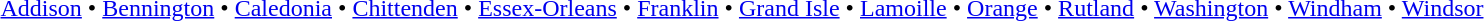<table id=toc class=toc summary=Contents>
<tr>
<td align=center><br><a href='#'>Addison</a> • <a href='#'>Bennington</a> • <a href='#'>Caledonia</a> • <a href='#'>Chittenden</a> • <a href='#'>Essex-Orleans</a> • <a href='#'>Franklin</a> • <a href='#'>Grand Isle</a> • <a href='#'>Lamoille</a> • <a href='#'>Orange</a> • <a href='#'>Rutland</a> • <a href='#'>Washington</a> • <a href='#'>Windham</a> • <a href='#'>Windsor</a></td>
</tr>
</table>
